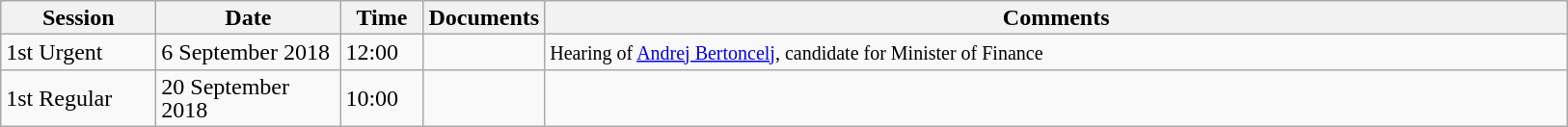<table class="wikitable mw-collapsible" style="line-height:16px;">
<tr>
<th style="width:100px;">Session</th>
<th style="width:120px;">Date</th>
<th style="width:50px;">Time</th>
<th style="width:50px;">Documents</th>
<th style="width:700px;">Comments</th>
</tr>
<tr>
<td>1st Urgent</td>
<td>6 September 2018</td>
<td>12:00</td>
<td></td>
<td><small>Hearing of <a href='#'>Andrej Bertoncelj</a>, candidate for Minister of Finance</small></td>
</tr>
<tr>
<td>1st Regular</td>
<td>20 September 2018</td>
<td>10:00</td>
<td></td>
<td></td>
</tr>
</table>
